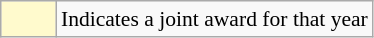<table class="wikitable" style="font-size:90%">
<tr>
<td style="background:#fffacd; width:30px;"></td>
<td>Indicates a joint award for that year</td>
</tr>
</table>
